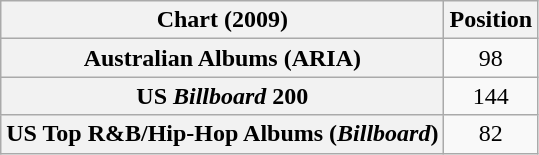<table class="wikitable sortable plainrowheaders" style="text-align:center">
<tr>
<th scope="col">Chart (2009)</th>
<th scope="col">Position</th>
</tr>
<tr>
<th scope="row">Australian Albums (ARIA)</th>
<td>98</td>
</tr>
<tr>
<th scope="row">US <em>Billboard</em> 200</th>
<td>144</td>
</tr>
<tr>
<th scope="row">US Top R&B/Hip-Hop Albums (<em>Billboard</em>)</th>
<td>82</td>
</tr>
</table>
